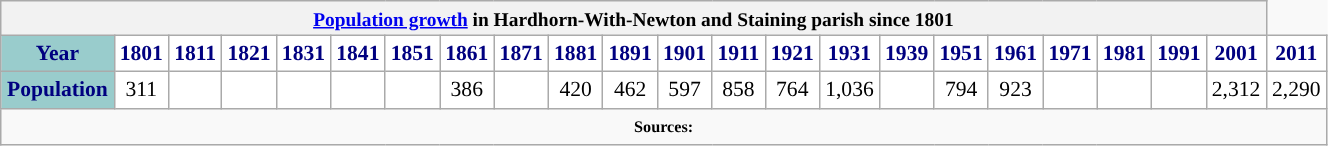<table class="wikitable" style="font-size:90%;width:70%;border:0px;text-align:center;line-height:120%;">
<tr>
<th colspan="22" style="text-align:center;font-size:90%;"><a href='#'>Population growth</a> in Hardhorn-With-Newton and Staining parish since 1801</th>
</tr>
<tr>
<th style="background: #99CCCC; color: #000080" height="17">Year</th>
<th style="background: #FFFFFF; color:#000080;">1801</th>
<th style="background: #FFFFFF; color:#000080;">1811</th>
<th style="background: #FFFFFF; color:#000080;">1821</th>
<th style="background: #FFFFFF; color:#000080;">1831</th>
<th style="background: #FFFFFF; color:#000080;">1841</th>
<th style="background: #FFFFFF; color:#000080;">1851</th>
<th style="background: #FFFFFF; color:#000080;">1861</th>
<th style="background: #FFFFFF; color:#000080;">1871</th>
<th style="background: #FFFFFF; color:#000080;">1881</th>
<th style="background: #FFFFFF; color:#000080;">1891</th>
<th style="background: #FFFFFF; color:#000080;">1901</th>
<th style="background: #FFFFFF; color:#000080;">1911</th>
<th style="background: #FFFFFF; color:#000080;">1921</th>
<th style="background: #FFFFFF; color:#000080;">1931</th>
<th style="background: #FFFFFF; color:#000080;">1939</th>
<th style="background: #FFFFFF; color:#000080;">1951</th>
<th style="background: #FFFFFF; color:#000080;">1961</th>
<th style="background: #FFFFFF; color:#000080;">1971</th>
<th style="background: #FFFFFF; color:#000080;">1981</th>
<th style="background: #FFFFFF; color:#000080;">1991</th>
<th style="background: #FFFFFF; color:#000080;">2001</th>
<th style="background: #FFFFFF; color:#000080;">2011</th>
</tr>
<tr Align="center">
<th style="background: #99CCCC; color: #000080" height="17">Population</th>
<td style="background: #FFFFFF; color: black;">311</td>
<td style="background: #FFFFFF; color: black;"></td>
<td style="background: #FFFFFF; color: black;"></td>
<td style="background: #FFFFFF; color: black;"></td>
<td style="background: #FFFFFF; color: black;"></td>
<td style="background: #FFFFFF; color: black;"></td>
<td style="background: #FFFFFF; color: black;">386</td>
<td style="background: #FFFFFF; color: black;"></td>
<td style="background: #FFFFFF; color: black;">420</td>
<td style="background: #FFFFFF; color: black;">462</td>
<td style="background: #FFFFFF; color: black;">597</td>
<td style="background: #FFFFFF; color: black;">858</td>
<td style="background: #FFFFFF; color: black;">764</td>
<td style="background: #FFFFFF; color: black;">1,036</td>
<td style="background: #FFFFFF; color: black;"></td>
<td style="background: #FFFFFF; color: black;">794</td>
<td style="background: #FFFFFF; color: black;">923</td>
<td style="background: #FFFFFF; color: black;"></td>
<td style="background: #FFFFFF; color: black;"></td>
<td style="background: #FFFFFF; color: black;"></td>
<td style="background: #FFFFFF; color: black;">2,312</td>
<td style="background: #FFFFFF; color: black;">2,290</td>
</tr>
<tr>
<td colspan="24" style="text-align:center;font-size:90%;"><small><strong>Sources: </strong></small></td>
</tr>
</table>
